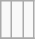<table class="wikitable">
<tr ---->
<td><br></td>
<td><br></td>
<td><br></td>
</tr>
<tr --->
</tr>
</table>
